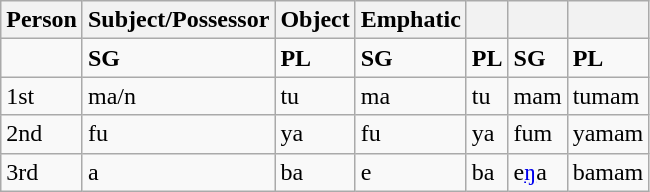<table class="wikitable">
<tr>
<th>Person</th>
<th>Subject/Possessor</th>
<th>Object</th>
<th>Emphatic</th>
<th></th>
<th></th>
<th></th>
</tr>
<tr>
<td></td>
<td><strong>SG</strong></td>
<td><strong>PL</strong></td>
<td><strong>SG</strong></td>
<td><strong>PL</strong></td>
<td><strong>SG</strong></td>
<td><strong>PL</strong></td>
</tr>
<tr>
<td>1st</td>
<td>ma/n</td>
<td>tu</td>
<td>ma</td>
<td>tu</td>
<td>mam</td>
<td>tumam</td>
</tr>
<tr>
<td>2nd</td>
<td>fu</td>
<td>ya</td>
<td>fu</td>
<td>ya</td>
<td>fum</td>
<td>yamam</td>
</tr>
<tr>
<td>3rd</td>
<td>a</td>
<td>ba</td>
<td>e</td>
<td>ba</td>
<td>e<a href='#'>ŋ</a>a</td>
<td>bamam</td>
</tr>
</table>
